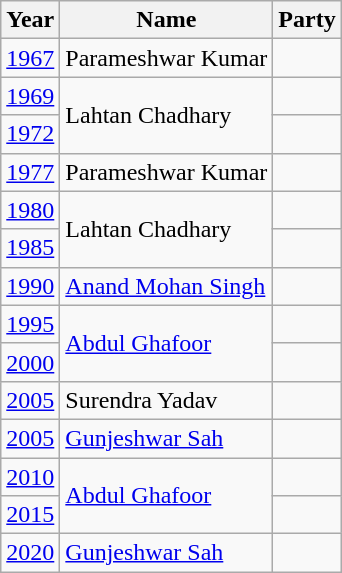<table class="wikitable sortable">
<tr>
<th>Year</th>
<th>Name</th>
<th colspan="2">Party</th>
</tr>
<tr>
<td><a href='#'>1967</a></td>
<td>Parameshwar Kumar</td>
<td></td>
</tr>
<tr>
<td><a href='#'>1969</a></td>
<td rowspan="2">Lahtan Chadhary</td>
<td></td>
</tr>
<tr>
<td><a href='#'>1972</a></td>
</tr>
<tr>
<td><a href='#'>1977</a></td>
<td>Parameshwar Kumar</td>
<td></td>
</tr>
<tr>
<td><a href='#'>1980</a></td>
<td rowspan="2">Lahtan Chadhary</td>
<td></td>
</tr>
<tr>
<td><a href='#'>1985</a></td>
<td></td>
</tr>
<tr>
<td><a href='#'>1990</a></td>
<td><a href='#'>Anand Mohan Singh</a></td>
<td></td>
</tr>
<tr>
<td><a href='#'>1995</a></td>
<td rowspan="2"><a href='#'>Abdul Ghafoor</a></td>
</tr>
<tr>
<td><a href='#'>2000</a></td>
<td></td>
</tr>
<tr>
<td><a href='#'>2005</a></td>
<td>Surendra Yadav</td>
<td></td>
</tr>
<tr>
<td><a href='#'>2005</a></td>
<td><a href='#'>Gunjeshwar Sah</a></td>
<td></td>
</tr>
<tr>
<td><a href='#'>2010</a></td>
<td rowspan="2"><a href='#'>Abdul Ghafoor</a></td>
<td></td>
</tr>
<tr>
<td><a href='#'>2015</a></td>
</tr>
<tr>
<td><a href='#'>2020</a></td>
<td><a href='#'>Gunjeshwar Sah</a></td>
<td></td>
</tr>
</table>
